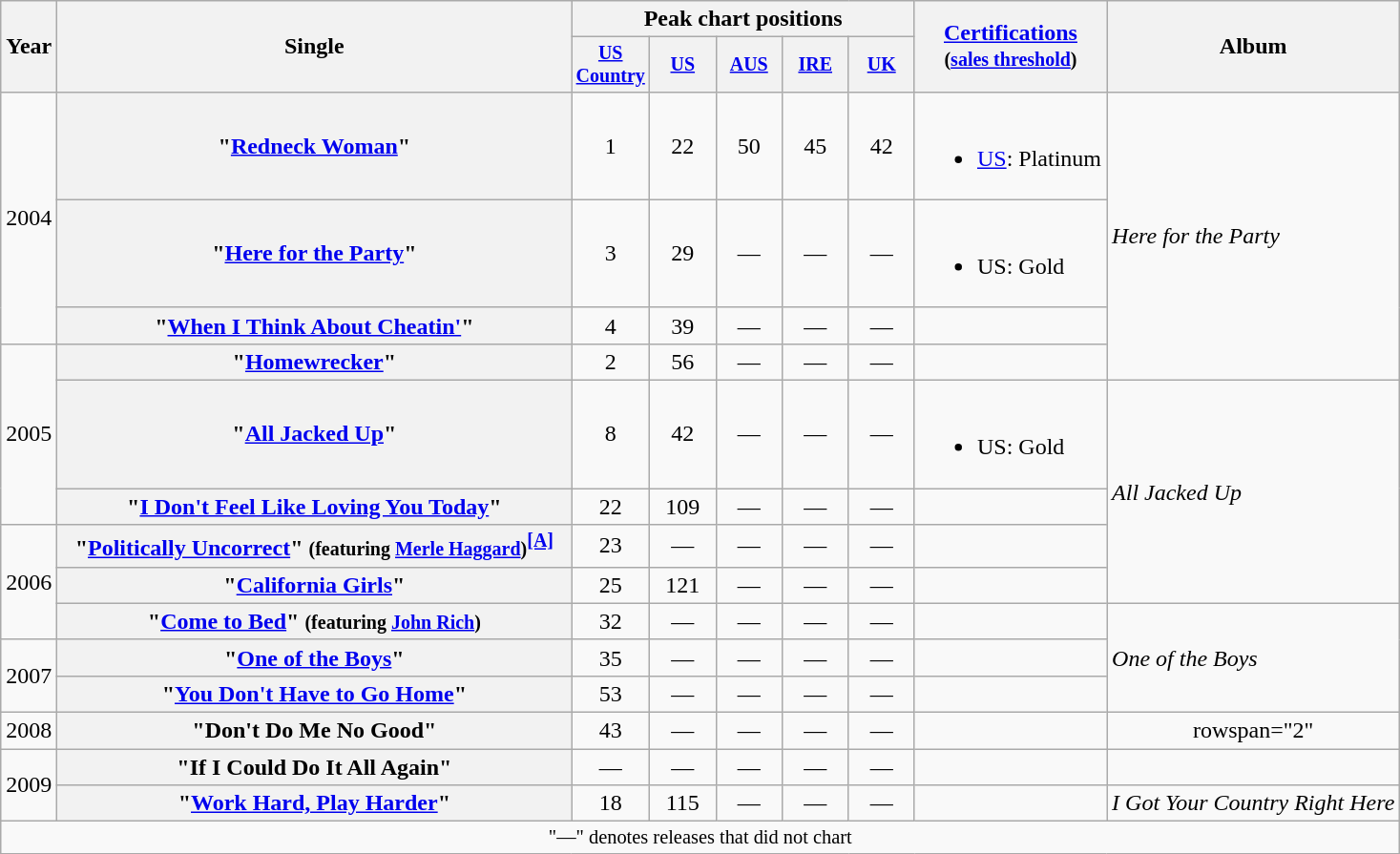<table class="wikitable plainrowheaders" style="text-align:center;">
<tr>
<th rowspan="2">Year</th>
<th rowspan="2" style="width:22em;">Single</th>
<th colspan="5">Peak chart positions</th>
<th rowspan="2"><a href='#'>Certifications</a><br><small>(<a href='#'>sales threshold</a>)</small></th>
<th rowspan="2">Album</th>
</tr>
<tr style="font-size:smaller;">
<th width="40"><a href='#'>US Country</a><br></th>
<th width="40"><a href='#'>US</a><br></th>
<th width="40"><a href='#'>AUS</a><br></th>
<th width="40"><a href='#'>IRE</a><br></th>
<th width="40"><a href='#'>UK</a><br></th>
</tr>
<tr>
<td rowspan="3">2004</td>
<th scope="row">"<a href='#'>Redneck Woman</a>"</th>
<td>1</td>
<td>22</td>
<td>50</td>
<td>45</td>
<td>42</td>
<td align="left"><br><ul><li><a href='#'>US</a>: Platinum</li></ul></td>
<td align="left" rowspan="4"><em>Here for the Party</em></td>
</tr>
<tr>
<th scope="row">"<a href='#'>Here for the Party</a>"</th>
<td>3</td>
<td>29</td>
<td>—</td>
<td>—</td>
<td>—</td>
<td align="left"><br><ul><li>US: Gold</li></ul></td>
</tr>
<tr>
<th scope="row">"<a href='#'>When I Think About Cheatin'</a>"</th>
<td>4</td>
<td>39</td>
<td>—</td>
<td>—</td>
<td>—</td>
<td></td>
</tr>
<tr>
<td rowspan="3">2005</td>
<th scope="row">"<a href='#'>Homewrecker</a>"</th>
<td>2</td>
<td>56</td>
<td>—</td>
<td>—</td>
<td>—</td>
<td></td>
</tr>
<tr>
<th scope="row">"<a href='#'>All Jacked Up</a>"</th>
<td>8</td>
<td>42</td>
<td>—</td>
<td>—</td>
<td>—</td>
<td align="left"><br><ul><li>US: Gold</li></ul></td>
<td align="left" rowspan="4"><em>All Jacked Up</em></td>
</tr>
<tr>
<th scope="row">"<a href='#'>I Don't Feel Like Loving You Today</a>"</th>
<td>22</td>
<td>109</td>
<td>—</td>
<td>—</td>
<td>—</td>
<td></td>
</tr>
<tr>
<td rowspan="3">2006</td>
<th scope="row">"<a href='#'>Politically Uncorrect</a>" <small>(featuring <a href='#'>Merle Haggard</a>)</small><sup><a href='#'><strong>[A]</strong></a></sup></th>
<td>23</td>
<td>—</td>
<td>—</td>
<td>—</td>
<td>—</td>
<td></td>
</tr>
<tr>
<th scope="row">"<a href='#'>California Girls</a>"</th>
<td>25</td>
<td>121</td>
<td>—</td>
<td>—</td>
<td>—</td>
<td></td>
</tr>
<tr>
<th scope="row">"<a href='#'>Come to Bed</a>" <small>(featuring <a href='#'>John Rich</a>)</small></th>
<td>32</td>
<td>—</td>
<td>—</td>
<td>—</td>
<td>—</td>
<td></td>
<td align="left" rowspan="3"><em>One of the Boys</em></td>
</tr>
<tr>
<td rowspan="2">2007</td>
<th scope="row">"<a href='#'>One of the Boys</a>"</th>
<td>35</td>
<td>—</td>
<td>—</td>
<td>—</td>
<td>—</td>
<td></td>
</tr>
<tr>
<th scope="row">"<a href='#'>You Don't Have to Go Home</a>"</th>
<td>53</td>
<td>—</td>
<td>—</td>
<td>—</td>
<td>—</td>
<td></td>
</tr>
<tr>
<td>2008</td>
<th scope="row">"Don't Do Me No Good"</th>
<td>43</td>
<td>—</td>
<td>—</td>
<td>—</td>
<td>—</td>
<td></td>
<td>rowspan="2" </td>
</tr>
<tr>
<td rowspan="2">2009</td>
<th scope="row">"If I Could Do It All Again"</th>
<td>—</td>
<td>—</td>
<td>—</td>
<td>—</td>
<td>—</td>
<td></td>
</tr>
<tr>
<th scope="row">"<a href='#'>Work Hard, Play Harder</a>"</th>
<td>18</td>
<td>115</td>
<td>—</td>
<td>—</td>
<td>—</td>
<td></td>
<td align="left"><em>I Got Your Country Right Here</em></td>
</tr>
<tr>
<td colspan="9" style="font-size:85%">"—" denotes releases that did not chart</td>
</tr>
</table>
